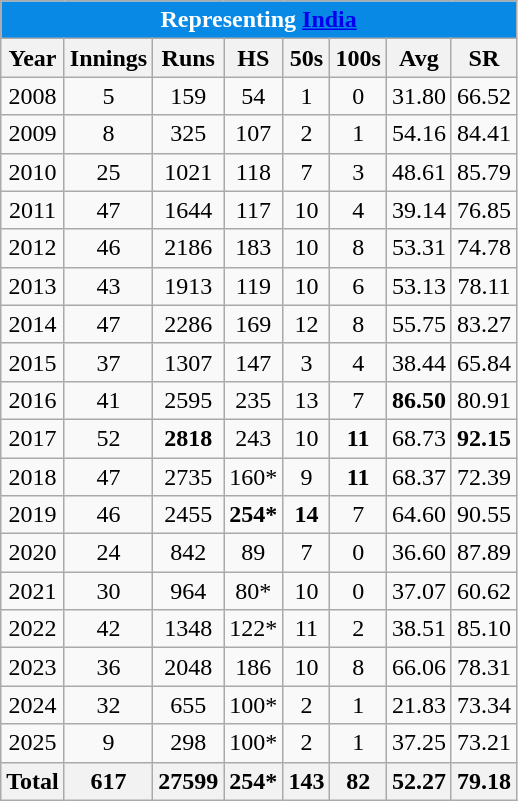<table class="wikitable" style="text-align:center;">
<tr>
<th colspan=11 style="background:#0889E6; color:#FFFFFF">Representing <a href='#'><span>India</span></a></th>
</tr>
<tr>
<th>Year</th>
<th>Innings</th>
<th>Runs</th>
<th>HS</th>
<th>50s</th>
<th>100s</th>
<th>Avg</th>
<th>SR</th>
</tr>
<tr>
<td>2008</td>
<td>5</td>
<td>159</td>
<td>54</td>
<td>1</td>
<td>0</td>
<td>31.80</td>
<td>66.52</td>
</tr>
<tr>
<td>2009</td>
<td>8</td>
<td>325</td>
<td>107</td>
<td>2</td>
<td>1</td>
<td>54.16</td>
<td>84.41</td>
</tr>
<tr>
<td>2010</td>
<td>25</td>
<td>1021</td>
<td>118</td>
<td>7</td>
<td>3</td>
<td>48.61</td>
<td>85.79</td>
</tr>
<tr>
<td>2011</td>
<td>47</td>
<td>1644</td>
<td>117</td>
<td>10</td>
<td>4</td>
<td>39.14</td>
<td>76.85</td>
</tr>
<tr>
<td>2012</td>
<td>46</td>
<td>2186</td>
<td>183</td>
<td>10</td>
<td>8</td>
<td>53.31</td>
<td>74.78</td>
</tr>
<tr>
<td>2013</td>
<td>43</td>
<td>1913</td>
<td>119</td>
<td>10</td>
<td>6</td>
<td>53.13</td>
<td>78.11</td>
</tr>
<tr>
<td>2014</td>
<td>47</td>
<td>2286</td>
<td>169</td>
<td>12</td>
<td>8</td>
<td>55.75</td>
<td>83.27</td>
</tr>
<tr>
<td>2015</td>
<td>37</td>
<td>1307</td>
<td>147</td>
<td>3</td>
<td>4</td>
<td>38.44</td>
<td>65.84</td>
</tr>
<tr>
<td>2016</td>
<td>41</td>
<td>2595</td>
<td>235</td>
<td>13</td>
<td>7</td>
<td><strong>86.50</strong></td>
<td>80.91</td>
</tr>
<tr>
<td>2017</td>
<td>52</td>
<td><strong>2818</strong></td>
<td>243</td>
<td>10</td>
<td><strong>11</strong></td>
<td>68.73</td>
<td><strong>92.15</strong></td>
</tr>
<tr>
<td>2018</td>
<td>47</td>
<td>2735</td>
<td>160*</td>
<td>9</td>
<td><strong>11</strong></td>
<td>68.37</td>
<td>72.39</td>
</tr>
<tr>
<td>2019</td>
<td>46</td>
<td>2455</td>
<td><strong>254*</strong></td>
<td><strong>14</strong></td>
<td>7</td>
<td>64.60</td>
<td>90.55</td>
</tr>
<tr>
<td>2020</td>
<td>24</td>
<td>842</td>
<td>89</td>
<td>7</td>
<td>0</td>
<td>36.60</td>
<td>87.89</td>
</tr>
<tr>
<td>2021</td>
<td>30</td>
<td>964</td>
<td>80*</td>
<td>10</td>
<td>0</td>
<td>37.07</td>
<td>60.62</td>
</tr>
<tr>
<td>2022</td>
<td>42</td>
<td>1348</td>
<td>122*</td>
<td>11</td>
<td>2</td>
<td>38.51</td>
<td>85.10</td>
</tr>
<tr>
<td>2023</td>
<td>36</td>
<td>2048</td>
<td>186</td>
<td>10</td>
<td>8</td>
<td>66.06</td>
<td>78.31</td>
</tr>
<tr>
<td>2024</td>
<td>32</td>
<td>655</td>
<td>100*</td>
<td>2</td>
<td>1</td>
<td>21.83</td>
<td>73.34</td>
</tr>
<tr>
<td>2025</td>
<td>9</td>
<td>298</td>
<td>100*</td>
<td>2</td>
<td>1</td>
<td>37.25</td>
<td>73.21</td>
</tr>
<tr>
<th>Total</th>
<th>617</th>
<th>27599</th>
<th>254*</th>
<th>143</th>
<th>82</th>
<th>52.27</th>
<th>79.18</th>
</tr>
</table>
